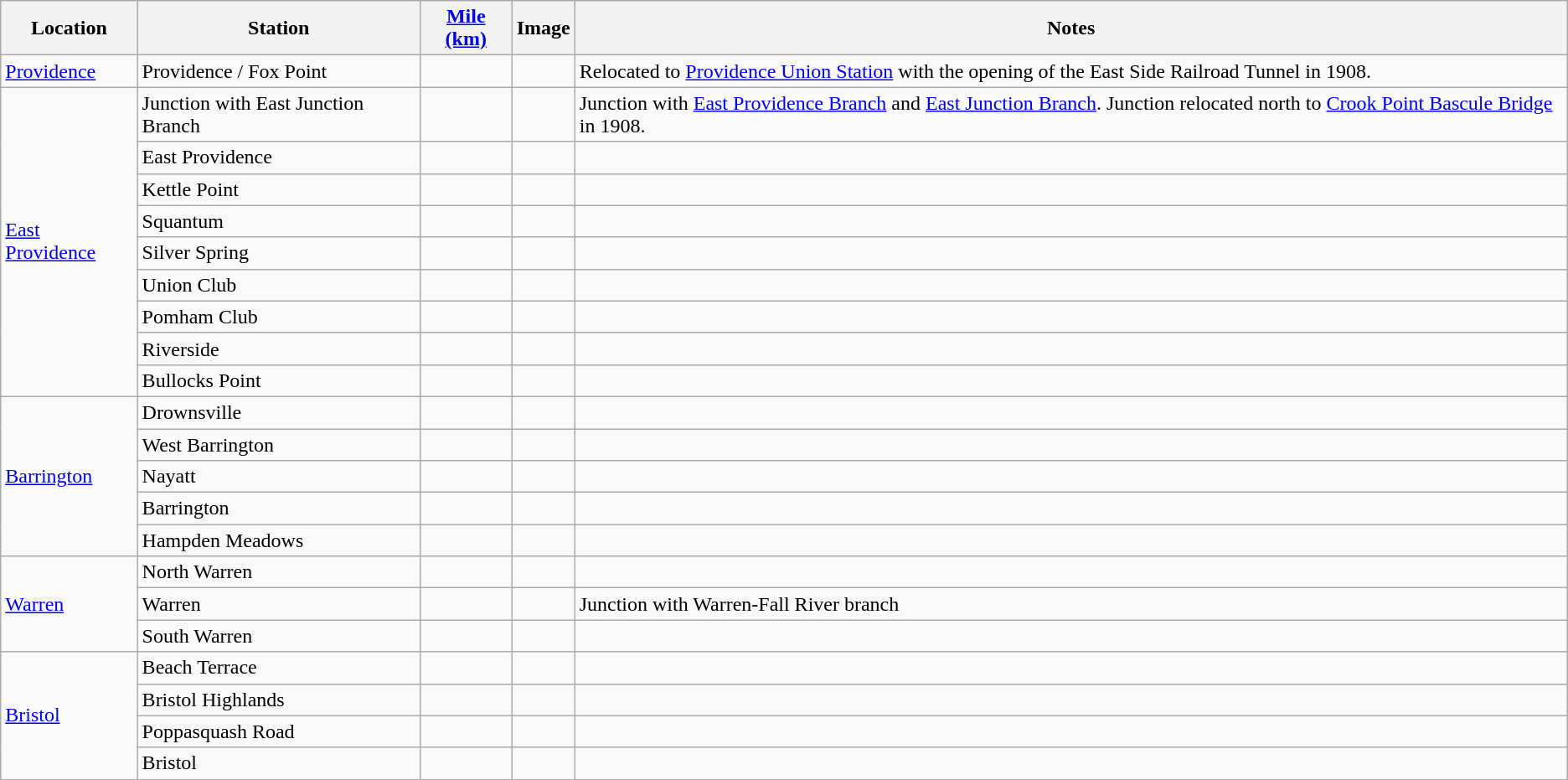<table class="wikitable">
<tr>
<th>Location</th>
<th>Station</th>
<th><a href='#'>Mile (km)</a></th>
<th>Image</th>
<th>Notes</th>
</tr>
<tr>
<td><a href='#'>Providence</a></td>
<td>Providence / Fox Point</td>
<td></td>
<td></td>
<td>Relocated to <a href='#'>Providence Union Station</a> with the opening of the East Side Railroad Tunnel in 1908.</td>
</tr>
<tr>
<td rowspan=9><a href='#'>East Providence</a></td>
<td>Junction with East Junction Branch</td>
<td></td>
<td></td>
<td>Junction with <a href='#'>East Providence Branch</a> and <a href='#'>East Junction Branch</a>. Junction relocated north to <a href='#'>Crook Point Bascule Bridge</a> in 1908.</td>
</tr>
<tr>
<td>East Providence</td>
<td></td>
<td></td>
<td></td>
</tr>
<tr>
<td>Kettle Point</td>
<td></td>
<td></td>
<td></td>
</tr>
<tr>
<td>Squantum</td>
<td></td>
<td></td>
<td></td>
</tr>
<tr>
<td>Silver Spring</td>
<td></td>
<td></td>
<td></td>
</tr>
<tr>
<td>Union Club</td>
<td></td>
<td></td>
<td></td>
</tr>
<tr>
<td>Pomham Club</td>
<td></td>
<td></td>
<td></td>
</tr>
<tr>
<td>Riverside</td>
<td></td>
<td></td>
<td></td>
</tr>
<tr>
<td>Bullocks Point</td>
<td></td>
<td></td>
<td></td>
</tr>
<tr>
<td rowspan=5><a href='#'>Barrington</a></td>
<td>Drownsville</td>
<td></td>
<td></td>
<td></td>
</tr>
<tr>
<td>West Barrington</td>
<td></td>
<td></td>
<td></td>
</tr>
<tr>
<td>Nayatt</td>
<td></td>
<td></td>
<td></td>
</tr>
<tr>
<td>Barrington</td>
<td></td>
<td></td>
<td></td>
</tr>
<tr>
<td>Hampden Meadows</td>
<td></td>
<td></td>
<td></td>
</tr>
<tr>
<td rowspan="3"><a href='#'>Warren</a></td>
<td>North Warren</td>
<td></td>
<td></td>
<td></td>
</tr>
<tr>
<td>Warren</td>
<td></td>
<td></td>
<td>Junction with Warren-Fall River branch</td>
</tr>
<tr>
<td>South Warren</td>
<td></td>
<td></td>
<td></td>
</tr>
<tr>
<td rowspan="4"><a href='#'>Bristol</a></td>
<td>Beach Terrace</td>
<td></td>
<td></td>
</tr>
<tr>
<td>Bristol Highlands</td>
<td></td>
<td></td>
<td></td>
</tr>
<tr>
<td>Poppasquash Road</td>
<td></td>
<td></td>
<td></td>
</tr>
<tr>
<td>Bristol</td>
<td></td>
<td></td>
<td></td>
</tr>
</table>
